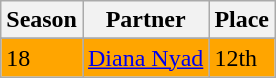<table class="wikitable sortable" style="margin:auto;float:left;">
<tr>
<th>Season</th>
<th>Partner</th>
<th>Place</th>
</tr>
<tr>
</tr>
<tr style="background:orange;">
<td>18</td>
<td><a href='#'>Diana Nyad</a></td>
<td>12th</td>
</tr>
</table>
